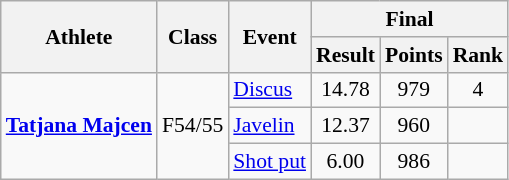<table class=wikitable style="font-size:90%">
<tr>
<th rowspan="2">Athlete</th>
<th rowspan="2">Class</th>
<th rowspan="2">Event</th>
<th colspan="3">Final</th>
</tr>
<tr>
<th>Result</th>
<th>Points</th>
<th>Rank</th>
</tr>
<tr>
<td rowspan="3"><strong><a href='#'>Tatjana Majcen</a></strong></td>
<td rowspan="3" style="text-align:center;">F54/55</td>
<td><a href='#'>Discus</a></td>
<td style="text-align:center;">14.78</td>
<td style="text-align:center;">979</td>
<td style="text-align:center;">4</td>
</tr>
<tr>
<td><a href='#'>Javelin</a></td>
<td style="text-align:center;">12.37</td>
<td style="text-align:center;">960</td>
<td style="text-align:center;"></td>
</tr>
<tr>
<td><a href='#'>Shot put</a></td>
<td style="text-align:center;">6.00</td>
<td style="text-align:center;">986</td>
<td style="text-align:center;"></td>
</tr>
</table>
